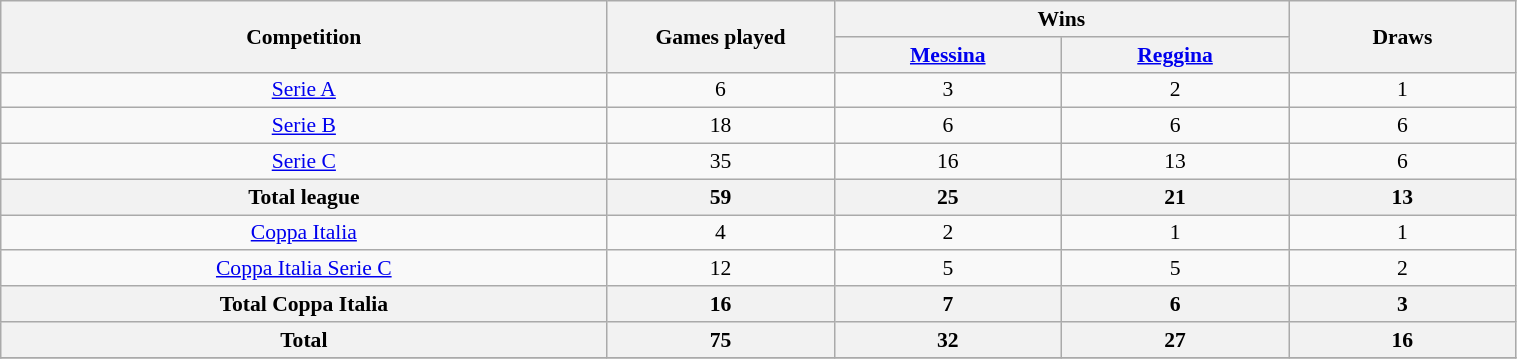<table class="wikitable" style="font-size:90%;width:80%;text-align:center;">
<tr>
<th rowspan=2 width=40%>Competition</th>
<th rowspan=2 width=15%>Games played</th>
<th colspan=2 width=30%>Wins</th>
<th rowspan=2 width=15%>Draws</th>
</tr>
<tr>
<th width=15%><a href='#'>Messina</a></th>
<th width=15%><a href='#'>Reggina</a></th>
</tr>
<tr>
<td><a href='#'>Serie A</a></td>
<td>6</td>
<td>3</td>
<td>2</td>
<td>1</td>
</tr>
<tr>
<td><a href='#'>Serie B</a></td>
<td>18</td>
<td>6</td>
<td>6</td>
<td>6</td>
</tr>
<tr>
<td><a href='#'>Serie C</a></td>
<td>35</td>
<td>16</td>
<td>13</td>
<td>6</td>
</tr>
<tr>
<th>Total league</th>
<th>59</th>
<th>25</th>
<th>21</th>
<th>13</th>
</tr>
<tr>
<td><a href='#'>Coppa Italia</a></td>
<td>4</td>
<td>2</td>
<td>1</td>
<td>1</td>
</tr>
<tr>
<td><a href='#'>Coppa Italia Serie C</a></td>
<td>12</td>
<td>5</td>
<td>5</td>
<td>2</td>
</tr>
<tr>
<th>Total Coppa Italia</th>
<th>16</th>
<th>7</th>
<th>6</th>
<th>3</th>
</tr>
<tr>
<th>Total</th>
<th>75</th>
<th>32</th>
<th>27</th>
<th>16</th>
</tr>
<tr>
</tr>
</table>
